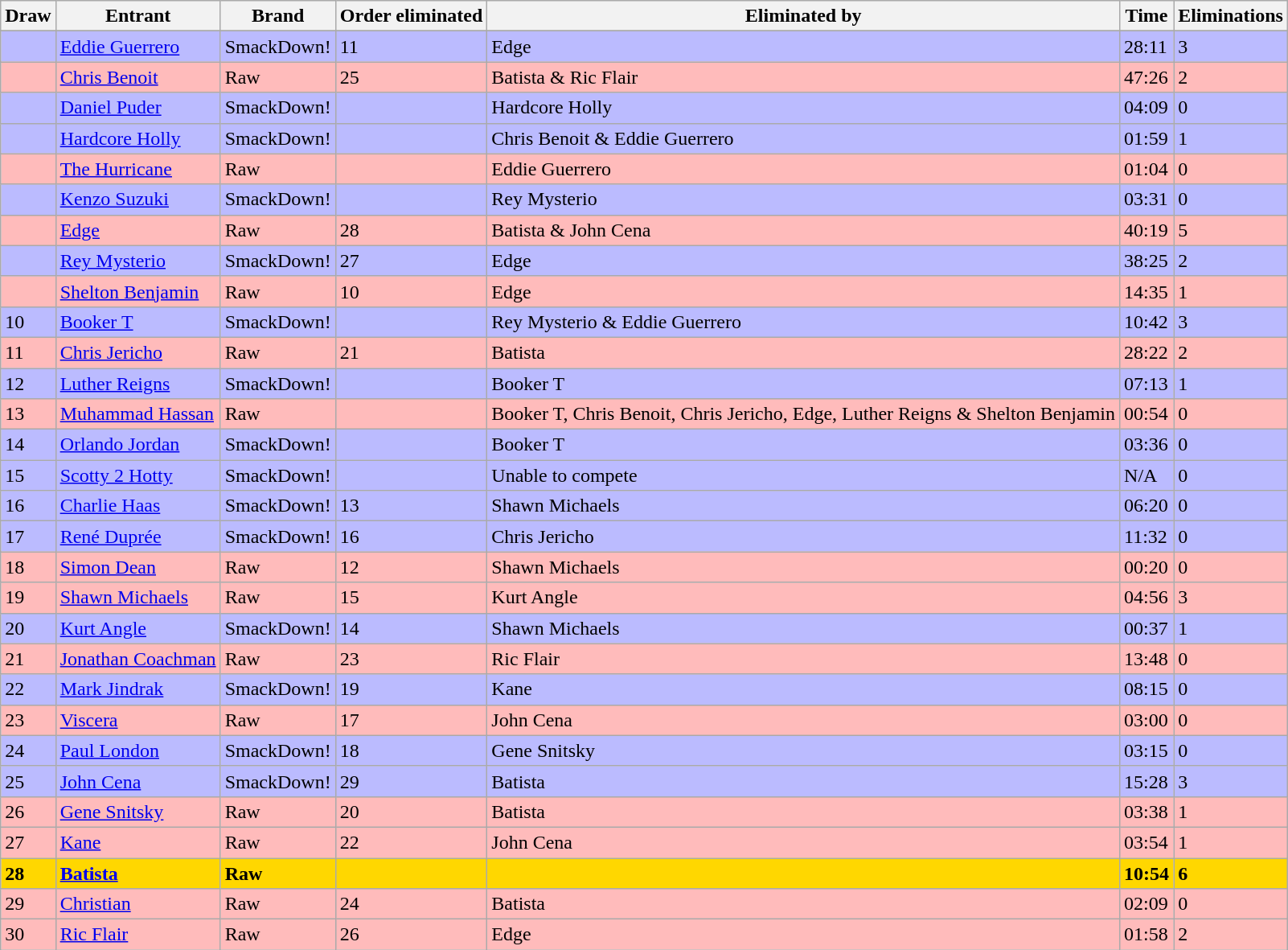<table class="wikitable sortable">
<tr>
<th>Draw</th>
<th>Entrant</th>
<th>Brand</th>
<th>Order eliminated</th>
<th>Eliminated by</th>
<th>Time</th>
<th>Eliminations</th>
</tr>
<tr>
</tr>
<tr style="background: #BBF;">
<td></td>
<td><a href='#'>Eddie Guerrero</a></td>
<td>SmackDown!</td>
<td>11</td>
<td>Edge</td>
<td>28:11</td>
<td>3</td>
</tr>
<tr style="background: #FBB;">
<td></td>
<td><a href='#'>Chris Benoit</a></td>
<td>Raw</td>
<td>25</td>
<td>Batista & Ric Flair</td>
<td>47:26</td>
<td>2</td>
</tr>
<tr style="background: #BBF;">
<td></td>
<td><a href='#'>Daniel Puder</a></td>
<td>SmackDown!</td>
<td></td>
<td>Hardcore Holly</td>
<td>04:09</td>
<td>0</td>
</tr>
<tr style="background: #BBF;">
<td></td>
<td><a href='#'>Hardcore Holly</a></td>
<td>SmackDown!</td>
<td></td>
<td>Chris Benoit & Eddie Guerrero</td>
<td>01:59</td>
<td>1</td>
</tr>
<tr style="background: #FBB;">
<td></td>
<td><a href='#'>The Hurricane</a></td>
<td>Raw</td>
<td></td>
<td>Eddie Guerrero</td>
<td>01:04</td>
<td>0</td>
</tr>
<tr style="background: #BBF;">
<td></td>
<td><a href='#'>Kenzo Suzuki</a></td>
<td>SmackDown!</td>
<td></td>
<td>Rey Mysterio</td>
<td>03:31</td>
<td>0</td>
</tr>
<tr style="background: #FBB;">
<td></td>
<td><a href='#'>Edge</a></td>
<td>Raw</td>
<td>28</td>
<td>Batista & John Cena</td>
<td>40:19</td>
<td>5</td>
</tr>
<tr style="background: #BBF;">
<td></td>
<td><a href='#'>Rey Mysterio</a></td>
<td>SmackDown!</td>
<td>27</td>
<td>Edge</td>
<td>38:25</td>
<td>2</td>
</tr>
<tr style="background: #FBB;">
<td></td>
<td><a href='#'>Shelton Benjamin</a></td>
<td>Raw</td>
<td>10</td>
<td>Edge</td>
<td>14:35</td>
<td>1</td>
</tr>
<tr style="background: #BBF;">
<td>10</td>
<td><a href='#'>Booker T</a></td>
<td>SmackDown!</td>
<td></td>
<td>Rey Mysterio & Eddie Guerrero</td>
<td>10:42</td>
<td>3</td>
</tr>
<tr style="background: #FBB;">
<td>11</td>
<td><a href='#'>Chris Jericho</a></td>
<td>Raw</td>
<td>21</td>
<td>Batista</td>
<td>28:22</td>
<td>2</td>
</tr>
<tr style="background: #BBF;">
<td>12</td>
<td><a href='#'>Luther Reigns</a></td>
<td>SmackDown!</td>
<td></td>
<td>Booker T</td>
<td>07:13</td>
<td>1</td>
</tr>
<tr style="background: #FBB;">
<td>13</td>
<td><a href='#'>Muhammad Hassan</a></td>
<td>Raw</td>
<td></td>
<td>Booker T, Chris Benoit, Chris Jericho, Edge, Luther Reigns & Shelton Benjamin</td>
<td>00:54</td>
<td>0</td>
</tr>
<tr style="background: #BBF;">
<td>14</td>
<td><a href='#'>Orlando Jordan</a></td>
<td>SmackDown!</td>
<td></td>
<td>Booker T</td>
<td>03:36</td>
<td>0</td>
</tr>
<tr style="background: #BBF;">
<td>15</td>
<td><a href='#'>Scotty 2 Hotty</a></td>
<td>SmackDown!</td>
<td></td>
<td>Unable to compete</td>
<td>N/A</td>
<td>0</td>
</tr>
<tr style="background: #BBF;">
<td>16</td>
<td><a href='#'>Charlie Haas</a></td>
<td>SmackDown!</td>
<td>13</td>
<td>Shawn Michaels</td>
<td>06:20</td>
<td>0</td>
</tr>
<tr style="background: #BBF;">
<td>17</td>
<td><a href='#'>René Duprée</a></td>
<td>SmackDown!</td>
<td>16</td>
<td>Chris Jericho</td>
<td>11:32</td>
<td>0</td>
</tr>
<tr style="background: #FBB;">
<td>18</td>
<td><a href='#'>Simon Dean</a></td>
<td>Raw</td>
<td>12</td>
<td>Shawn Michaels</td>
<td>00:20</td>
<td>0</td>
</tr>
<tr style="background: #FBB;">
<td>19</td>
<td><a href='#'>Shawn Michaels</a></td>
<td>Raw</td>
<td>15</td>
<td>Kurt Angle</td>
<td>04:56</td>
<td>3</td>
</tr>
<tr style="background: #BBF;">
<td>20</td>
<td><a href='#'>Kurt Angle</a></td>
<td>SmackDown!</td>
<td>14</td>
<td>Shawn Michaels</td>
<td>00:37</td>
<td>1</td>
</tr>
<tr style="background: #FBB;">
<td>21</td>
<td><a href='#'>Jonathan Coachman</a></td>
<td>Raw</td>
<td>23</td>
<td>Ric Flair</td>
<td>13:48</td>
<td>0</td>
</tr>
<tr style="background: #BBF;">
<td>22</td>
<td><a href='#'>Mark Jindrak</a></td>
<td>SmackDown!</td>
<td>19</td>
<td>Kane</td>
<td>08:15</td>
<td>0</td>
</tr>
<tr style="background: #FBB;">
<td>23</td>
<td><a href='#'>Viscera</a></td>
<td>Raw</td>
<td>17</td>
<td>John Cena</td>
<td>03:00</td>
<td>0</td>
</tr>
<tr style="background: #BBF;">
<td>24</td>
<td><a href='#'>Paul London</a></td>
<td>SmackDown!</td>
<td>18</td>
<td>Gene Snitsky</td>
<td>03:15</td>
<td>0</td>
</tr>
<tr style="background: #BBF;">
<td>25</td>
<td><a href='#'>John Cena</a></td>
<td>SmackDown!</td>
<td>29</td>
<td>Batista</td>
<td>15:28</td>
<td>3</td>
</tr>
<tr style="background: #FBB;">
<td>26</td>
<td><a href='#'>Gene Snitsky</a></td>
<td>Raw</td>
<td>20</td>
<td>Batista</td>
<td>03:38</td>
<td>1</td>
</tr>
<tr style="background: #FBB;">
<td>27</td>
<td><a href='#'>Kane</a></td>
<td>Raw</td>
<td>22</td>
<td>John Cena</td>
<td>03:54</td>
<td>1</td>
</tr>
<tr style="background: gold">
<td><strong>28</strong></td>
<td><strong><a href='#'>Batista</a></strong></td>
<td><strong>Raw</strong></td>
<td><strong></strong></td>
<td><strong></strong></td>
<td><strong>10:54</strong></td>
<td><strong>6</strong></td>
</tr>
<tr style="background: #FBB;">
<td>29</td>
<td><a href='#'>Christian</a></td>
<td>Raw</td>
<td>24</td>
<td>Batista</td>
<td>02:09</td>
<td>0</td>
</tr>
<tr style="background: #FBB;">
<td>30</td>
<td><a href='#'>Ric Flair</a></td>
<td>Raw</td>
<td>26</td>
<td>Edge</td>
<td>01:58</td>
<td>2</td>
</tr>
</table>
